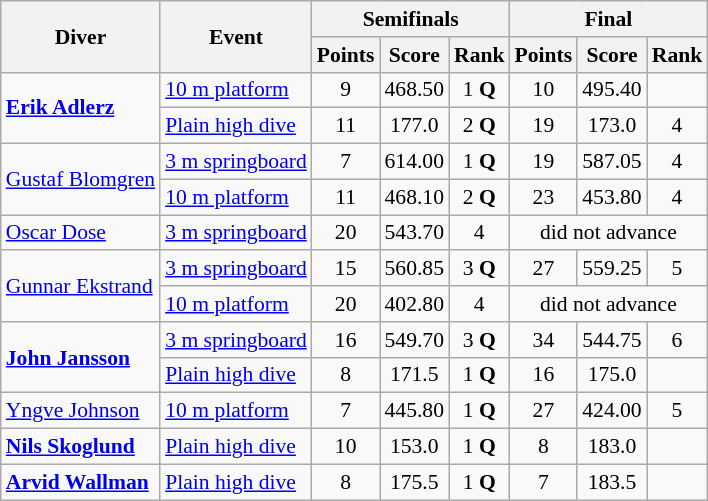<table class=wikitable style="font-size:90%">
<tr>
<th rowspan=2>Diver</th>
<th rowspan=2>Event</th>
<th colspan=3>Semifinals</th>
<th colspan=3>Final</th>
</tr>
<tr>
<th>Points</th>
<th>Score</th>
<th>Rank</th>
<th>Points</th>
<th>Score</th>
<th>Rank</th>
</tr>
<tr>
<td rowspan=2><strong><a href='#'>Erik Adlerz</a></strong></td>
<td><a href='#'>10 m platform</a></td>
<td align=center>9</td>
<td align=center>468.50</td>
<td align=center>1 <strong>Q</strong></td>
<td align=center>10</td>
<td align=center>495.40</td>
<td align=center></td>
</tr>
<tr>
<td><a href='#'>Plain high dive</a></td>
<td align=center>11</td>
<td align=center>177.0</td>
<td align=center>2 <strong>Q</strong></td>
<td align=center>19</td>
<td align=center>173.0</td>
<td align=center>4</td>
</tr>
<tr>
<td rowspan=2><a href='#'>Gustaf Blomgren</a></td>
<td><a href='#'>3 m springboard</a></td>
<td align=center>7</td>
<td align=center>614.00</td>
<td align=center>1 <strong>Q</strong></td>
<td align=center>19</td>
<td align=center>587.05</td>
<td align=center>4</td>
</tr>
<tr>
<td><a href='#'>10 m platform</a></td>
<td align=center>11</td>
<td align=center>468.10</td>
<td align=center>2 <strong>Q</strong></td>
<td align=center>23</td>
<td align=center>453.80</td>
<td align=center>4</td>
</tr>
<tr>
<td><a href='#'>Oscar Dose</a></td>
<td><a href='#'>3 m springboard</a></td>
<td align=center>20</td>
<td align=center>543.70</td>
<td align=center>4</td>
<td align=center colspan=3>did not advance</td>
</tr>
<tr>
<td rowspan=2><a href='#'>Gunnar Ekstrand</a></td>
<td><a href='#'>3 m springboard</a></td>
<td align=center>15</td>
<td align=center>560.85</td>
<td align=center>3 <strong>Q</strong></td>
<td align=center>27</td>
<td align=center>559.25</td>
<td align=center>5</td>
</tr>
<tr>
<td><a href='#'>10 m platform</a></td>
<td align=center>20</td>
<td align=center>402.80</td>
<td align=center>4</td>
<td align=center colspan=3>did not advance</td>
</tr>
<tr>
<td rowspan=2><strong><a href='#'>John Jansson</a></strong></td>
<td><a href='#'>3 m springboard</a></td>
<td align=center>16</td>
<td align=center>549.70</td>
<td align=center>3 <strong>Q</strong></td>
<td align=center>34</td>
<td align=center>544.75</td>
<td align=center>6</td>
</tr>
<tr>
<td><a href='#'>Plain high dive</a></td>
<td align=center>8</td>
<td align=center>171.5</td>
<td align=center>1 <strong>Q</strong></td>
<td align=center>16</td>
<td align=center>175.0</td>
<td align=center></td>
</tr>
<tr>
<td><a href='#'>Yngve Johnson</a></td>
<td><a href='#'>10 m platform</a></td>
<td align=center>7</td>
<td align=center>445.80</td>
<td align=center>1 <strong>Q</strong></td>
<td align=center>27</td>
<td align=center>424.00</td>
<td align=center>5</td>
</tr>
<tr>
<td><strong><a href='#'>Nils Skoglund</a></strong></td>
<td><a href='#'>Plain high dive</a></td>
<td align=center>10</td>
<td align=center>153.0</td>
<td align=center>1 <strong>Q</strong></td>
<td align=center>8</td>
<td align=center>183.0</td>
<td align=center></td>
</tr>
<tr>
<td><strong><a href='#'>Arvid Wallman</a></strong></td>
<td><a href='#'>Plain high dive</a></td>
<td align=center>8</td>
<td align=center>175.5</td>
<td align=center>1 <strong>Q</strong></td>
<td align=center>7</td>
<td align=center>183.5</td>
<td align=center></td>
</tr>
</table>
